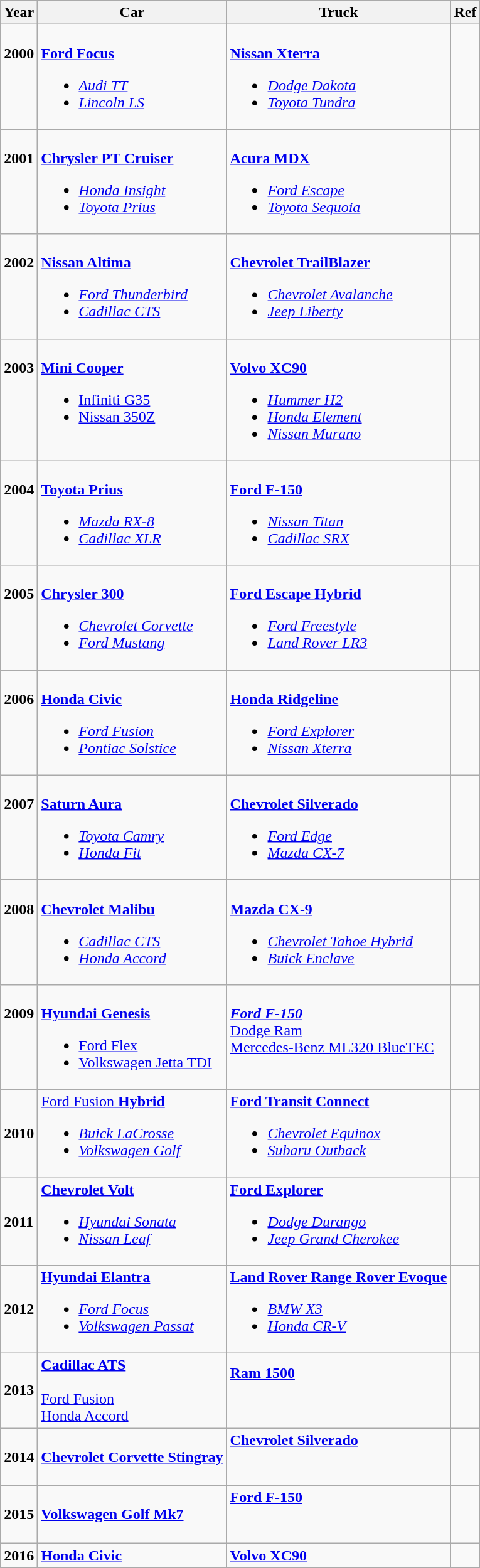<table class="wikitable">
<tr>
<th>Year</th>
<th>Car</th>
<th>Truck</th>
<th>Ref</th>
</tr>
<tr valign="top">
<td><br><strong>2000</strong></td>
<td><br><strong><a href='#'>Ford Focus</a></strong><ul><li><em><a href='#'>Audi TT</a></em></li><li><em><a href='#'>Lincoln LS</a></em></li></ul></td>
<td><br><strong><a href='#'>Nissan Xterra</a></strong><ul><li><em><a href='#'>Dodge Dakota</a></em></li><li><em><a href='#'>Toyota Tundra</a></em></li></ul></td>
<td></td>
</tr>
<tr valign="top">
<td><br><strong>2001</strong></td>
<td><br><strong><a href='#'>Chrysler PT Cruiser</a></strong><ul><li><em><a href='#'>Honda Insight</a></em></li><li><em><a href='#'>Toyota Prius</a></em></li></ul></td>
<td><br><strong><a href='#'>Acura MDX</a></strong><ul><li><em><a href='#'>Ford Escape</a></em></li><li><em><a href='#'>Toyota Sequoia</a></em></li></ul></td>
<td></td>
</tr>
<tr valign="top">
<td><br><strong>2002</strong></td>
<td><br><strong><a href='#'>Nissan Altima</a></strong><ul><li><em><a href='#'>Ford Thunderbird</a></em></li><li><em><a href='#'>Cadillac CTS</a></em></li></ul></td>
<td><br><strong><a href='#'>Chevrolet TrailBlazer</a></strong><ul><li><em><a href='#'>Chevrolet Avalanche</a></em></li><li><em><a href='#'>Jeep Liberty</a></em></li></ul></td>
<td></td>
</tr>
<tr valign="top">
<td><br><strong>2003</strong></td>
<td><br><strong><a href='#'>Mini Cooper</a></strong><ul><li><a href='#'>Infiniti G35</a></li><li><a href='#'>Nissan 350Z</a></li></ul></td>
<td><br><strong><a href='#'>Volvo XC90</a></strong><ul><li><em><a href='#'>Hummer H2</a></em></li><li><em><a href='#'>Honda Element</a></em></li><li><em><a href='#'>Nissan Murano</a></em></li></ul></td>
<td></td>
</tr>
<tr valign="top">
<td><br><strong>2004</strong></td>
<td><br><strong><a href='#'>Toyota Prius</a></strong><ul><li><em><a href='#'>Mazda RX-8</a></em></li><li><em><a href='#'>Cadillac XLR</a></em></li></ul></td>
<td><br><strong><a href='#'>Ford F-150</a></strong><ul><li><em><a href='#'>Nissan Titan</a></em></li><li><em><a href='#'>Cadillac SRX</a></em></li></ul></td>
<td></td>
</tr>
<tr valign="top">
<td><br><strong>2005</strong></td>
<td><br><strong><a href='#'>Chrysler 300</a></strong><ul><li><em><a href='#'>Chevrolet Corvette</a></em></li><li><em><a href='#'>Ford Mustang</a></em></li></ul></td>
<td><br><strong><a href='#'>Ford Escape Hybrid</a></strong><ul><li><a href='#'><em>Ford Freestyle</em></a></li><li><em><a href='#'>Land Rover LR3</a></em></li></ul></td>
<td></td>
</tr>
<tr valign="top">
<td><br><strong>2006</strong></td>
<td><br><strong><a href='#'>Honda Civic</a></strong><ul><li><a href='#'><em>Ford Fusion</em></a></li><li><em><a href='#'>Pontiac Solstice</a></em></li></ul></td>
<td><br><strong><a href='#'>Honda Ridgeline</a></strong><ul><li><em><a href='#'>Ford Explorer</a></em></li><li><em><a href='#'>Nissan Xterra</a></em></li></ul></td>
<td></td>
</tr>
<tr valign="top">
<td><br><strong>2007</strong></td>
<td><br><strong><a href='#'>Saturn Aura</a></strong><ul><li><em><a href='#'>Toyota Camry</a></em></li><li><em><a href='#'>Honda Fit</a></em></li></ul></td>
<td><br><strong><a href='#'>Chevrolet Silverado</a></strong><ul><li><em><a href='#'>Ford Edge</a></em></li><li><em><a href='#'>Mazda CX-7</a></em></li></ul></td>
<td></td>
</tr>
<tr valign="top">
<td><br><strong>2008</strong></td>
<td><br><strong><a href='#'>Chevrolet Malibu</a></strong><ul><li><em><a href='#'>Cadillac CTS</a></em></li><li><em><a href='#'>Honda Accord</a></em></li></ul></td>
<td><br><strong><a href='#'>Mazda CX-9</a></strong><ul><li><a href='#'><em>Chevrolet Tahoe Hybrid</em></a></li><li><em><a href='#'>Buick Enclave</a></em></li></ul></td>
<td></td>
</tr>
<tr valign="top">
<td><br><strong>2009</strong></td>
<td><br><strong><a href='#'>Hyundai Genesis</a></strong><ul><li><a href='#'>Ford Flex</a></li><li><a href='#'>Volkswagen Jetta TDI</a></li></ul></td>
<td><br><strong><em><a href='#'>Ford F-150</a></em></strong><br>
<a href='#'>Dodge Ram</a><br>
<a href='#'>Mercedes-Benz ML320 BlueTEC</a><br></td>
<td></td>
</tr>
<tr>
<td><strong>2010</strong></td>
<td><strong><a href='#'></strong>Ford Fusion<strong></a></strong><a href='#'><strong> Hybrid</strong></a><br><ul><li><em><a href='#'>Buick LaCrosse</a></em></li><li><em><a href='#'>Volkswagen Golf</a></em></li></ul></td>
<td><strong><a href='#'>Ford Transit Connect</a></strong><br><ul><li><em><a href='#'>Chevrolet Equinox</a></em></li><li><em><a href='#'>Subaru Outback</a></em></li></ul></td>
<td></td>
</tr>
<tr>
<td><strong>2011</strong></td>
<td><strong><a href='#'>Chevrolet Volt</a></strong><br><ul><li><em><a href='#'>Hyundai Sonata</a></em></li><li><em><a href='#'>Nissan Leaf</a></em></li></ul></td>
<td><strong><a href='#'>Ford Explorer</a></strong><br><ul><li><em><a href='#'>Dodge Durango</a></em></li><li><em><a href='#'>Jeep Grand Cherokee</a></em></li></ul></td>
<td><strong></strong></td>
</tr>
<tr>
<td><strong>2012</strong></td>
<td><strong><a href='#'>Hyundai Elantra</a></strong><br><ul><li><em><a href='#'>Ford Focus</a></em></li><li><em><a href='#'>Volkswagen Passat</a></em></li></ul></td>
<td><strong><a href='#'>Land Rover Range Rover Evoque</a></strong><br><ul><li><em><a href='#'>BMW X3</a></em></li><li><em><a href='#'>Honda CR-V</a></em></li></ul></td>
<td></td>
</tr>
<tr>
<td><strong>2013</strong></td>
<td><strong><a href='#'>Cadillac ATS</a></strong><br><br><a href='#'>Ford Fusion</a><br>
<a href='#'>Honda Accord</a><br></td>
<td><strong><a href='#'>Ram 1500</a></strong><br><br><br></td>
<td><strong></strong></td>
</tr>
<tr>
<td><strong>2014</strong></td>
<td><strong><a href='#'>Chevrolet Corvette Stingray</a></strong><br></td>
<td><strong><a href='#'>Chevrolet Silverado</a></strong><br><br><br></td>
<td><strong></strong></td>
</tr>
<tr>
<td><strong>2015</strong></td>
<td><strong><a href='#'>Volkswagen Golf Mk7</a></strong><br></td>
<td><strong><a href='#'>Ford F-150</a></strong><br><br><br></td>
<td><strong></strong></td>
</tr>
<tr>
<td><strong>2016</strong></td>
<td><strong><a href='#'>Honda Civic</a></strong></td>
<td><strong><a href='#'>Volvo XC90</a></strong></td>
<td></td>
</tr>
</table>
